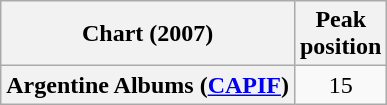<table class="wikitable plainrowheaders" style="text-align:center">
<tr>
<th scope="col">Chart (2007)</th>
<th scope="col">Peak<br>position</th>
</tr>
<tr>
<th scope="row">Argentine Albums (<a href='#'>CAPIF</a>)</th>
<td style="text-align:center;">15</td>
</tr>
</table>
